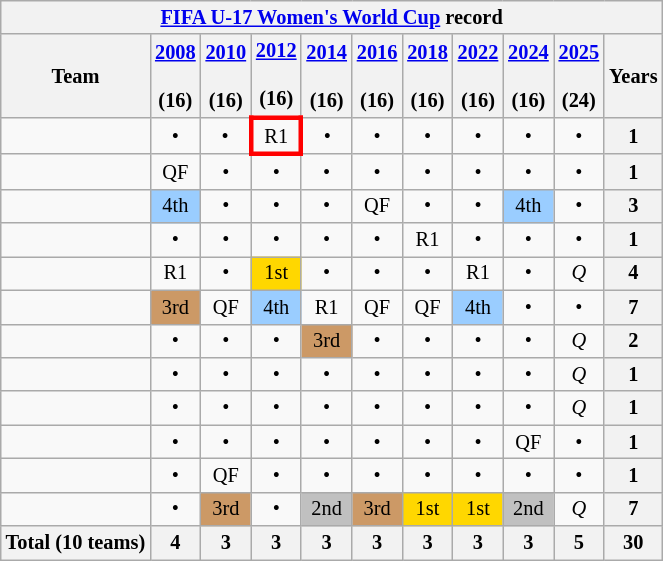<table class="wikitable" style="text-align:center; font-size:85%;">
<tr>
<th colspan=11><a href='#'>FIFA U-17 Women's World Cup</a> record</th>
</tr>
<tr>
<th>Team</th>
<th><a href='#'>2008</a><br><br>(16)</th>
<th><a href='#'>2010</a><br><br>(16)</th>
<th><a href='#'>2012</a><br><br>(16)</th>
<th><a href='#'>2014</a><br><br>(16)</th>
<th><a href='#'>2016</a><br><br>(16)</th>
<th><a href='#'>2018</a><br><br>(16)</th>
<th><a href='#'>2022</a><br><br>(16)</th>
<th><a href='#'>2024</a><br><br>(16)</th>
<th><a href='#'>2025</a><br><br>(24)</th>
<th>Years</th>
</tr>
<tr align=center>
<td align=left></td>
<td>•</td>
<td>•</td>
<td style="border: 3px solid red">R1</td>
<td>•</td>
<td>•</td>
<td>•</td>
<td>•</td>
<td>•</td>
<td>•</td>
<th><strong>1</strong></th>
</tr>
<tr align=center>
<td align=left></td>
<td>QF</td>
<td>•</td>
<td>•</td>
<td>•</td>
<td>•</td>
<td>•</td>
<td>•</td>
<td>•</td>
<td>•</td>
<th><strong>1</strong></th>
</tr>
<tr align=center>
<td align=left></td>
<td bgcolor=#9acdff>4th</td>
<td>•</td>
<td>•</td>
<td>•</td>
<td>QF</td>
<td>•</td>
<td>•</td>
<td bgcolor=#9acdff>4th</td>
<td>•</td>
<th><strong>3</strong></th>
</tr>
<tr align=center>
<td align=left></td>
<td>•</td>
<td>•</td>
<td>•</td>
<td>•</td>
<td>•</td>
<td>R1</td>
<td>•</td>
<td>•</td>
<td>•</td>
<th><strong>1</strong></th>
</tr>
<tr align=center>
<td align=left></td>
<td>R1</td>
<td>•</td>
<td bgcolor=gold>1st</td>
<td>•</td>
<td>•</td>
<td>•</td>
<td>R1</td>
<td>•</td>
<td><em>Q</em></td>
<th><strong>4</strong></th>
</tr>
<tr align=center>
<td align=left></td>
<td bgcolor=#cc9966>3rd</td>
<td>QF</td>
<td bgcolor=#9acdff>4th</td>
<td>R1</td>
<td>QF</td>
<td>QF</td>
<td bgcolor=#9acdff>4th</td>
<td>•</td>
<td>•</td>
<th><strong>7</strong></th>
</tr>
<tr align=center>
<td align=left></td>
<td>•</td>
<td>•</td>
<td>•</td>
<td bgcolor=#cc9966>3rd</td>
<td>•</td>
<td>•</td>
<td>•</td>
<td>•</td>
<td><em>Q</em></td>
<th><strong>2</strong></th>
</tr>
<tr align=center>
<td align=left></td>
<td>•</td>
<td>•</td>
<td>•</td>
<td>•</td>
<td>•</td>
<td>•</td>
<td>•</td>
<td>•</td>
<td><em>Q</em></td>
<th><strong>1</strong></th>
</tr>
<tr align=center>
<td align=left></td>
<td>•</td>
<td>•</td>
<td>•</td>
<td>•</td>
<td>•</td>
<td>•</td>
<td>•</td>
<td>•</td>
<td><em>Q</em></td>
<th><strong>1</strong></th>
</tr>
<tr align=center>
<td align=left></td>
<td>•</td>
<td>•</td>
<td>•</td>
<td>•</td>
<td>•</td>
<td>•</td>
<td>•</td>
<td>QF</td>
<td>•</td>
<th><strong>1</strong></th>
</tr>
<tr align=center>
<td align=left></td>
<td>•</td>
<td>QF</td>
<td>•</td>
<td>•</td>
<td>•</td>
<td>•</td>
<td>•</td>
<td>•</td>
<td>•</td>
<th><strong>1</strong></th>
</tr>
<tr align=center>
<td align=left></td>
<td>•</td>
<td bgcolor=#cc9966>3rd</td>
<td>•</td>
<td bgcolor=silver>2nd</td>
<td bgcolor=#cc9966>3rd</td>
<td bgcolor=gold>1st</td>
<td bgcolor=gold>1st</td>
<td bgcolor=silver>2nd</td>
<td><em>Q</em></td>
<th><strong>7</strong></th>
</tr>
<tr>
<th align=left>Total (10 teams)</th>
<th>4</th>
<th>3</th>
<th>3</th>
<th>3</th>
<th>3</th>
<th>3</th>
<th>3</th>
<th>3</th>
<th>5</th>
<th>30</th>
</tr>
</table>
